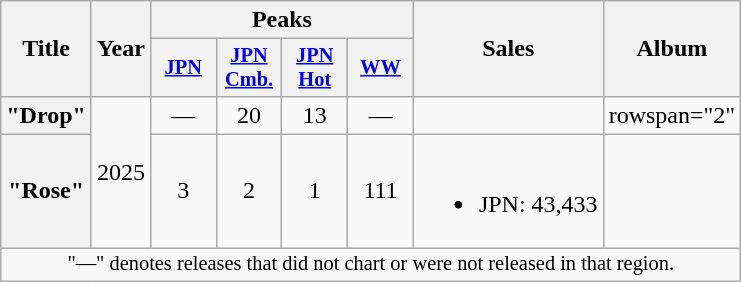<table class="wikitable plainrowheaders" style="text-align:center">
<tr>
<th scope="col" rowspan="2">Title</th>
<th scope="col" rowspan="2">Year</th>
<th scope="col" colspan="4">Peaks</th>
<th scope="col" rowspan="2">Sales</th>
<th scope="col" rowspan="2">Album</th>
</tr>
<tr>
<th scope="col" style="width:2.75em;font-size:85%"><a href='#'>JPN</a><br></th>
<th scope="col" style="width:2.75em;font-size:85%"><a href='#'>JPN<br>Cmb.</a><br></th>
<th scope="col" style="width:2.75em;font-size:85%"><a href='#'>JPN<br>Hot</a><br></th>
<th scope="col" style="width:2.75em;font-size:85%"><a href='#'>WW</a><br></th>
</tr>
<tr>
<th scope="row">"Drop"</th>
<td rowspan="2">2025</td>
<td>—</td>
<td>20</td>
<td>13</td>
<td>—</td>
<td></td>
<td>rowspan="2" </td>
</tr>
<tr>
<th scope="row">"Rose"</th>
<td>3</td>
<td>2</td>
<td>1</td>
<td>111</td>
<td><br><ul><li>JPN: 43,433</li></ul></td>
</tr>
<tr>
<td colspan="8" style="font-size:85%">"—" denotes releases that did not chart or were not released in that region.</td>
</tr>
</table>
